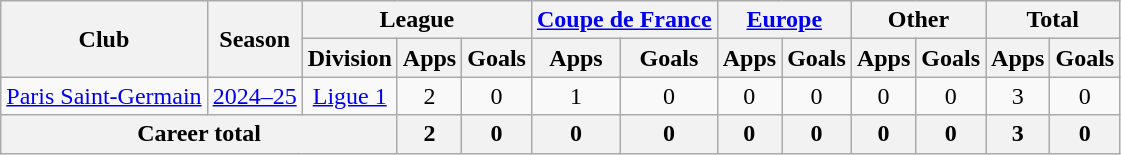<table class="wikitable" style="text-align: center">
<tr>
<th rowspan="2">Club</th>
<th rowspan="2">Season</th>
<th colspan="3">League</th>
<th colspan="2"><a href='#'>Coupe de France</a></th>
<th colspan="2"><a href='#'>Europe</a></th>
<th colspan="2">Other</th>
<th colspan="2">Total</th>
</tr>
<tr>
<th>Division</th>
<th>Apps</th>
<th>Goals</th>
<th>Apps</th>
<th>Goals</th>
<th>Apps</th>
<th>Goals</th>
<th>Apps</th>
<th>Goals</th>
<th>Apps</th>
<th>Goals</th>
</tr>
<tr>
<td><a href='#'>Paris Saint-Germain</a></td>
<td><a href='#'>2024–25</a></td>
<td><a href='#'>Ligue 1</a></td>
<td>2</td>
<td>0</td>
<td>1</td>
<td>0</td>
<td>0</td>
<td>0</td>
<td>0</td>
<td>0</td>
<td>3</td>
<td>0</td>
</tr>
<tr>
<th colspan="3">Career total</th>
<th>2</th>
<th>0</th>
<th>0</th>
<th>0</th>
<th>0</th>
<th>0</th>
<th>0</th>
<th>0</th>
<th>3</th>
<th>0</th>
</tr>
</table>
